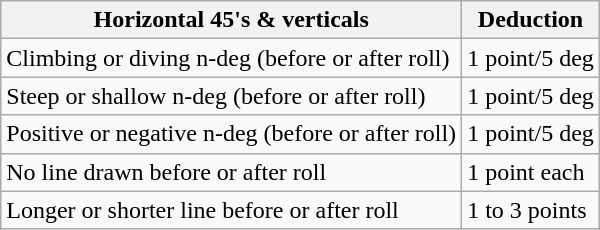<table class="wikitable">
<tr>
<th>Horizontal 45's & verticals</th>
<th>Deduction</th>
</tr>
<tr>
<td>Climbing or diving n-deg (before or after roll)</td>
<td>1 point/5 deg</td>
</tr>
<tr>
<td>Steep or shallow n-deg (before or after roll)</td>
<td>1 point/5 deg</td>
</tr>
<tr>
<td>Positive or negative n-deg (before or after roll)</td>
<td>1 point/5 deg</td>
</tr>
<tr>
<td>No line drawn before or after roll</td>
<td>1 point each</td>
</tr>
<tr>
<td>Longer or shorter line before or after roll</td>
<td>1 to 3 points</td>
</tr>
</table>
